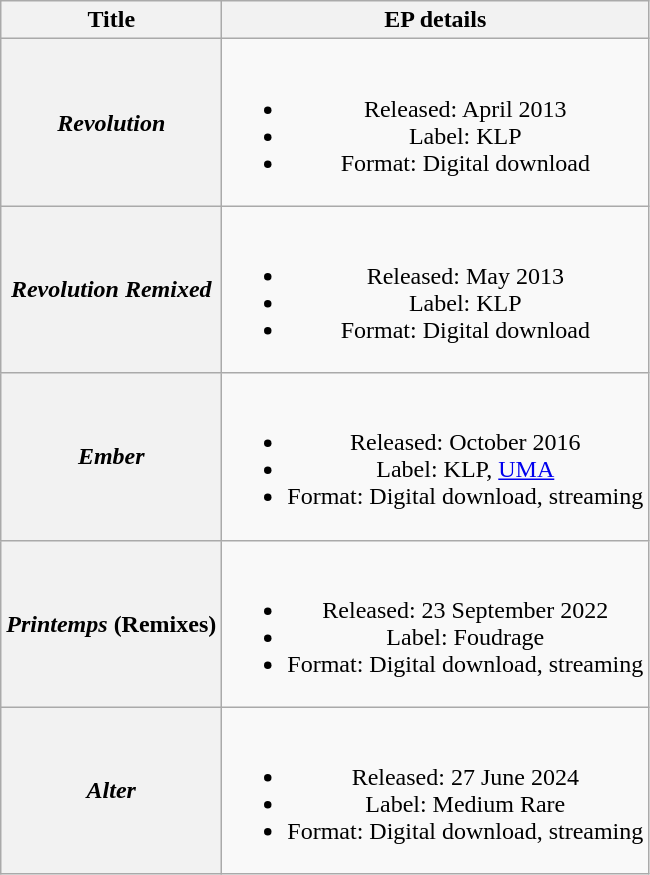<table class="wikitable plainrowheaders" style="text-align:center;">
<tr>
<th scope="col" rowspan="1">Title</th>
<th scope="col" rowspan="1">EP details</th>
</tr>
<tr>
<th scope="row"><em>Revolution</em></th>
<td><br><ul><li>Released: April 2013</li><li>Label: KLP</li><li>Format: Digital download</li></ul></td>
</tr>
<tr>
<th scope="row"><em>Revolution Remixed</em></th>
<td><br><ul><li>Released: May 2013</li><li>Label: KLP</li><li>Format: Digital download</li></ul></td>
</tr>
<tr>
<th scope="row"><em>Ember</em></th>
<td><br><ul><li>Released: October 2016</li><li>Label: KLP, <a href='#'>UMA</a></li><li>Format: Digital download, streaming</li></ul></td>
</tr>
<tr>
<th scope="row"><em>Printemps</em> (Remixes)</th>
<td><br><ul><li>Released: 23 September 2022</li><li>Label: Foudrage</li><li>Format: Digital download, streaming</li></ul></td>
</tr>
<tr>
<th scope="row"><em>Alter</em></th>
<td><br><ul><li>Released: 27 June 2024</li><li>Label: Medium Rare</li><li>Format: Digital download, streaming</li></ul></td>
</tr>
</table>
